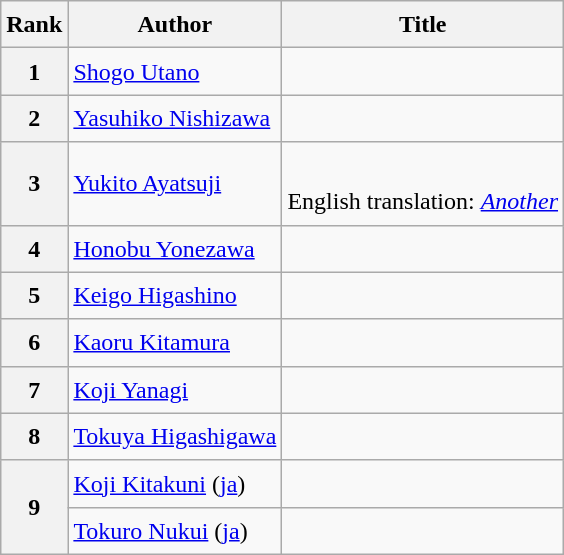<table class="wikitable sortable" style="font-size:1.00em; line-height:1.5em;">
<tr>
<th>Rank</th>
<th>Author</th>
<th>Title</th>
</tr>
<tr>
<th>1</th>
<td><a href='#'>Shogo Utano</a></td>
<td></td>
</tr>
<tr>
<th>2</th>
<td><a href='#'>Yasuhiko Nishizawa</a></td>
<td></td>
</tr>
<tr>
<th>3</th>
<td><a href='#'>Yukito Ayatsuji</a></td>
<td><br>English translation: <em><a href='#'>Another</a></em></td>
</tr>
<tr>
<th>4</th>
<td><a href='#'>Honobu Yonezawa</a></td>
<td></td>
</tr>
<tr>
<th>5</th>
<td><a href='#'>Keigo Higashino</a></td>
<td></td>
</tr>
<tr>
<th>6</th>
<td><a href='#'>Kaoru Kitamura</a></td>
<td></td>
</tr>
<tr>
<th>7</th>
<td><a href='#'>Koji Yanagi</a></td>
<td></td>
</tr>
<tr>
<th>8</th>
<td><a href='#'>Tokuya Higashigawa</a></td>
<td></td>
</tr>
<tr>
<th rowspan=2>9</th>
<td><a href='#'>Koji Kitakuni</a> (<a href='#'>ja</a>)</td>
<td></td>
</tr>
<tr>
<td><a href='#'>Tokuro Nukui</a> (<a href='#'>ja</a>)</td>
<td></td>
</tr>
</table>
